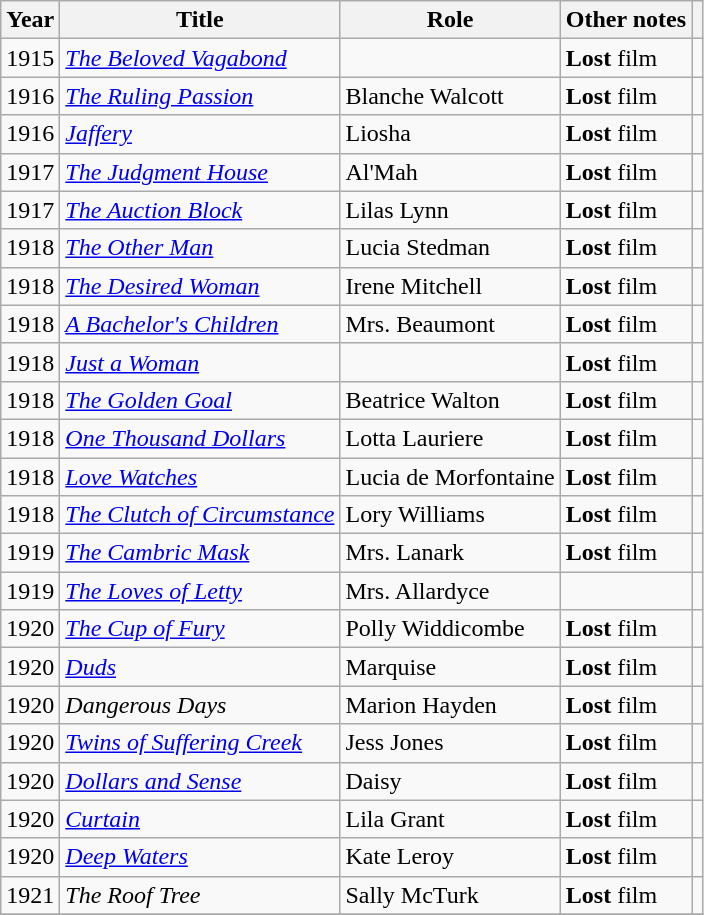<table class="wikitable sortable">
<tr>
<th>Year</th>
<th>Title</th>
<th>Role</th>
<th>Other notes</th>
<th class=unsortable></th>
</tr>
<tr>
<td>1915</td>
<td><em><a href='#'>The Beloved Vagabond</a></em></td>
<td></td>
<td><strong>Lost</strong> film</td>
<td align=center></td>
</tr>
<tr>
<td>1916</td>
<td><em><a href='#'>The Ruling Passion</a></em></td>
<td>Blanche Walcott</td>
<td><strong>Lost</strong> film</td>
<td align=center></td>
</tr>
<tr>
<td>1916</td>
<td><em><a href='#'>Jaffery</a></em></td>
<td>Liosha</td>
<td><strong>Lost</strong> film</td>
<td align=center></td>
</tr>
<tr>
<td>1917</td>
<td><em><a href='#'>The Judgment House</a></em></td>
<td>Al'Mah</td>
<td><strong>Lost</strong> film</td>
<td align=center></td>
</tr>
<tr>
<td>1917</td>
<td><em><a href='#'>The Auction Block</a></em></td>
<td>Lilas Lynn</td>
<td><strong>Lost</strong> film</td>
<td align=center></td>
</tr>
<tr>
<td>1918</td>
<td><em><a href='#'>The Other Man</a></em></td>
<td>Lucia Stedman</td>
<td><strong>Lost</strong> film</td>
<td align=center></td>
</tr>
<tr>
<td>1918</td>
<td><em><a href='#'>The Desired Woman</a></em></td>
<td>Irene Mitchell</td>
<td><strong>Lost</strong> film</td>
<td align=center></td>
</tr>
<tr>
<td>1918</td>
<td><em><a href='#'>A Bachelor's Children</a></em></td>
<td>Mrs. Beaumont</td>
<td><strong>Lost</strong> film</td>
<td align=center></td>
</tr>
<tr>
<td>1918</td>
<td><em><a href='#'>Just a Woman</a></em></td>
<td></td>
<td><strong>Lost</strong> film</td>
<td align=center></td>
</tr>
<tr>
<td>1918</td>
<td><em><a href='#'>The Golden Goal</a></em></td>
<td>Beatrice Walton</td>
<td><strong>Lost</strong> film</td>
<td align=center></td>
</tr>
<tr>
<td>1918</td>
<td><em><a href='#'>One Thousand Dollars</a></em></td>
<td>Lotta Lauriere</td>
<td><strong>Lost</strong> film</td>
<td align=center></td>
</tr>
<tr>
<td>1918</td>
<td><em><a href='#'>Love Watches</a></em></td>
<td>Lucia de Morfontaine</td>
<td><strong>Lost</strong> film</td>
<td align=center></td>
</tr>
<tr>
<td>1918</td>
<td><em><a href='#'>The Clutch of Circumstance</a></em></td>
<td>Lory Williams</td>
<td><strong>Lost</strong> film</td>
<td align=center></td>
</tr>
<tr>
<td>1919</td>
<td><em><a href='#'>The Cambric Mask</a></em></td>
<td>Mrs. Lanark</td>
<td><strong>Lost</strong> film</td>
<td align=center></td>
</tr>
<tr>
<td>1919</td>
<td><em><a href='#'>The Loves of Letty</a></em></td>
<td>Mrs. Allardyce</td>
<td></td>
<td align=center></td>
</tr>
<tr>
<td>1920</td>
<td><em><a href='#'>The Cup of Fury</a></em></td>
<td>Polly Widdicombe</td>
<td><strong>Lost</strong> film</td>
<td align=center></td>
</tr>
<tr>
<td>1920</td>
<td><em><a href='#'>Duds</a></em></td>
<td>Marquise</td>
<td><strong>Lost</strong> film</td>
<td align=center></td>
</tr>
<tr>
<td>1920</td>
<td><em>Dangerous Days</em></td>
<td>Marion Hayden</td>
<td><strong>Lost</strong> film</td>
<td align=center></td>
</tr>
<tr>
<td>1920</td>
<td><em><a href='#'>Twins of Suffering Creek</a></em></td>
<td>Jess Jones</td>
<td><strong>Lost</strong> film</td>
<td align=center></td>
</tr>
<tr>
<td>1920</td>
<td><em><a href='#'>Dollars and Sense</a></em></td>
<td>Daisy</td>
<td><strong>Lost</strong> film</td>
<td align=center></td>
</tr>
<tr>
<td>1920</td>
<td><em><a href='#'>Curtain</a></em></td>
<td>Lila Grant</td>
<td><strong>Lost</strong> film</td>
<td align=center></td>
</tr>
<tr>
<td>1920</td>
<td><em><a href='#'>Deep Waters</a></em></td>
<td>Kate Leroy</td>
<td><strong>Lost</strong> film</td>
<td align=center></td>
</tr>
<tr>
<td>1921</td>
<td><em>The Roof Tree</em></td>
<td>Sally McTurk</td>
<td><strong>Lost</strong> film</td>
<td align=center></td>
</tr>
<tr>
</tr>
</table>
